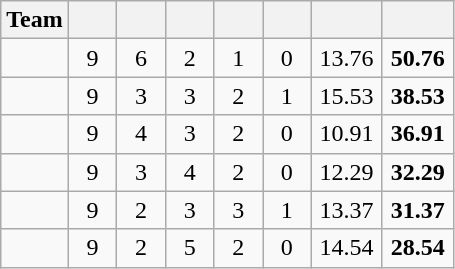<table class="wikitable" style="text-align:center;">
<tr>
<th>Team</th>
<th style="width:25px"></th>
<th style="width:25px"></th>
<th style="width:25px"></th>
<th style="width:25px"></th>
<th style="width:25px"></th>
<th style="width:40px"></th>
<th style="width:40px"></th>
</tr>
<tr>
<td style="text-align:left;"></td>
<td>9</td>
<td>6</td>
<td>2</td>
<td>1</td>
<td>0</td>
<td>13.76</td>
<td><strong>50.76</strong></td>
</tr>
<tr>
<td style="text-align:left;"></td>
<td>9</td>
<td>3</td>
<td>3</td>
<td>2</td>
<td>1</td>
<td>15.53</td>
<td><strong>38.53</strong></td>
</tr>
<tr>
<td style="text-align:left;"></td>
<td>9</td>
<td>4</td>
<td>3</td>
<td>2</td>
<td>0</td>
<td>10.91</td>
<td><strong>36.91</strong></td>
</tr>
<tr>
<td style="text-align:left;"></td>
<td>9</td>
<td>3</td>
<td>4</td>
<td>2</td>
<td>0</td>
<td>12.29</td>
<td><strong>32.29</strong></td>
</tr>
<tr>
<td style="text-align:left;"></td>
<td>9</td>
<td>2</td>
<td>3</td>
<td>3</td>
<td>1</td>
<td>13.37</td>
<td><strong>31.37</strong></td>
</tr>
<tr>
<td style="text-align:left;"></td>
<td>9</td>
<td>2</td>
<td>5</td>
<td>2</td>
<td>0</td>
<td>14.54</td>
<td><strong>28.54</strong></td>
</tr>
</table>
